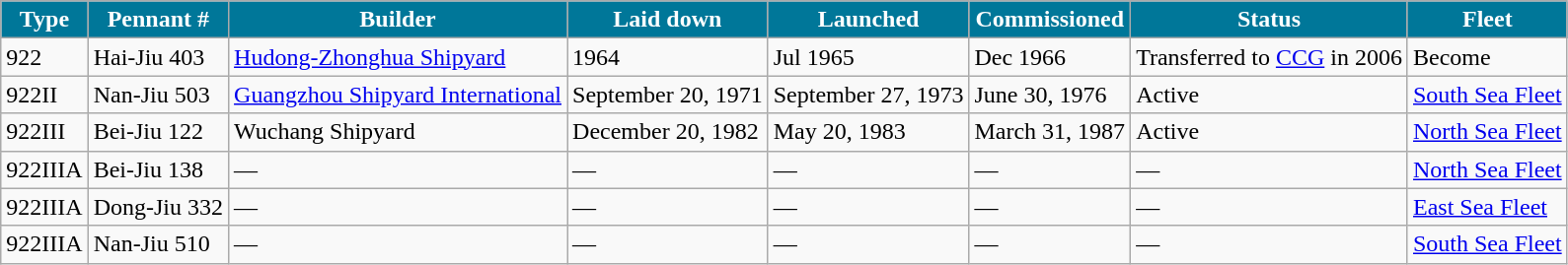<table class="wikitable">
<tr>
<th style="background:#079;color:#fff;">Type</th>
<th style="background:#079;color:#fff;">Pennant #</th>
<th style="background:#079;color:#fff;">Builder</th>
<th style="background:#079;color:#fff;">Laid down</th>
<th style="background:#079;color:#fff;">Launched</th>
<th style="background:#079;color:#fff;">Commissioned</th>
<th style="background:#079;color:#fff;">Status</th>
<th style="background:#079;color:#fff;">Fleet</th>
</tr>
<tr>
<td>922</td>
<td>Hai-Jiu 403</td>
<td><a href='#'>Hudong-Zhonghua Shipyard</a></td>
<td>1964</td>
<td>Jul 1965</td>
<td>Dec 1966</td>
<td>Transferred to <a href='#'>CCG</a> in 2006</td>
<td>Become </td>
</tr>
<tr>
<td>922II</td>
<td>Nan-Jiu 503</td>
<td><a href='#'>Guangzhou Shipyard International</a></td>
<td>September 20, 1971</td>
<td>September 27, 1973</td>
<td>June 30, 1976</td>
<td>Active</td>
<td><a href='#'>South Sea Fleet</a></td>
</tr>
<tr>
<td>922III</td>
<td>Bei-Jiu 122</td>
<td>Wuchang Shipyard</td>
<td>December 20, 1982</td>
<td>May 20, 1983</td>
<td>March 31, 1987</td>
<td>Active</td>
<td><a href='#'>North Sea Fleet</a></td>
</tr>
<tr>
<td>922IIIA</td>
<td>Bei-Jiu 138</td>
<td>―</td>
<td>―</td>
<td>―</td>
<td>―</td>
<td>―</td>
<td><a href='#'>North Sea Fleet</a></td>
</tr>
<tr>
<td>922IIIA</td>
<td>Dong-Jiu 332</td>
<td>―</td>
<td>―</td>
<td>―</td>
<td>―</td>
<td>―</td>
<td><a href='#'>East Sea Fleet</a></td>
</tr>
<tr>
<td>922IIIA</td>
<td>Nan-Jiu 510</td>
<td>―</td>
<td>―</td>
<td>―</td>
<td>―</td>
<td>―</td>
<td><a href='#'>South Sea Fleet</a></td>
</tr>
</table>
